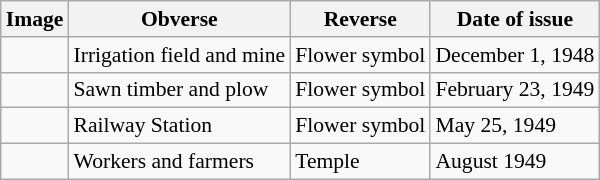<table class="wikitable" style="font-size:90%">
<tr>
<th>Image</th>
<th>Obverse</th>
<th>Reverse</th>
<th>Date of issue</th>
</tr>
<tr>
<td></td>
<td>Irrigation field and mine</td>
<td>Flower symbol</td>
<td>December 1, 1948</td>
</tr>
<tr>
<td></td>
<td>Sawn timber and plow</td>
<td>Flower symbol</td>
<td>February 23, 1949</td>
</tr>
<tr>
<td></td>
<td>Railway Station</td>
<td>Flower symbol</td>
<td>May 25, 1949</td>
</tr>
<tr>
<td></td>
<td>Workers and farmers</td>
<td>Temple</td>
<td>August 1949</td>
</tr>
</table>
